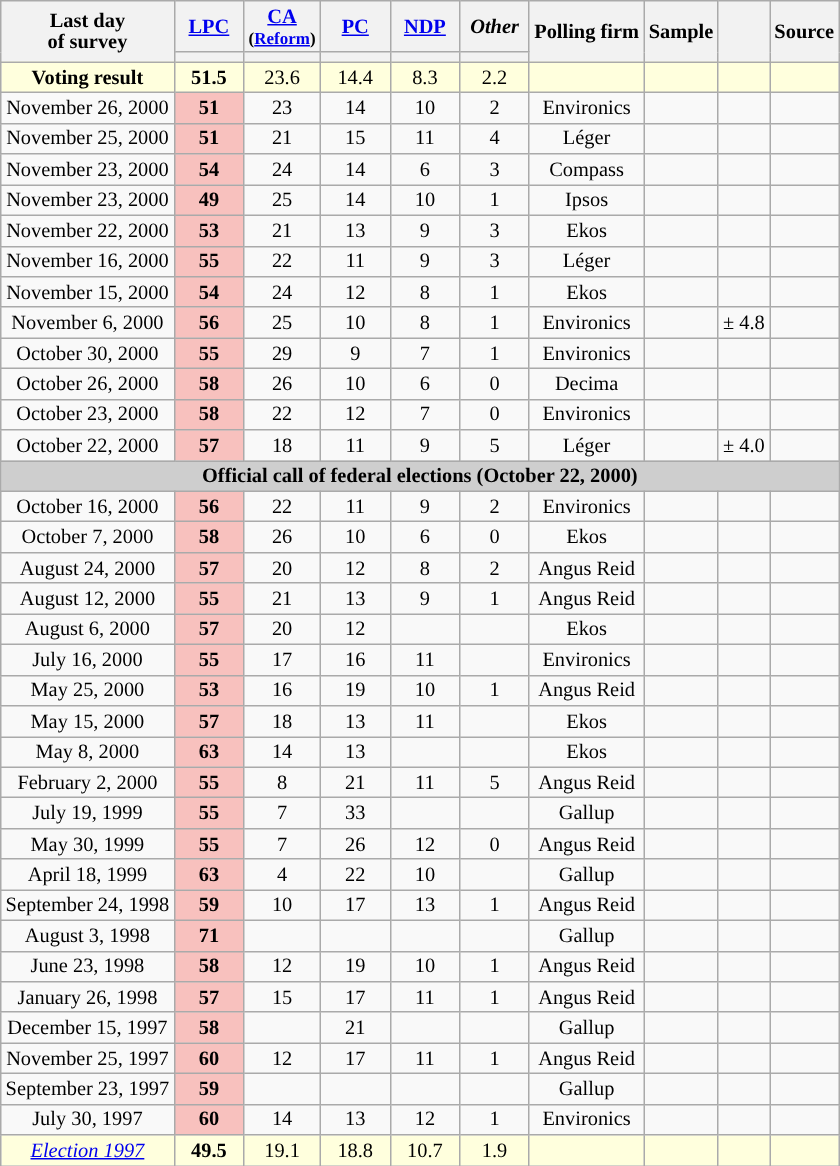<table class="wikitable mw-collapsible mw-collapsed" style="text-align:center;font-size:85%;line-height:14px;">
<tr>
<th rowspan="2">Last day <br>of survey</th>
<th class="unsortable" style="width:40px;"><a href='#'>LPC</a></th>
<th class="unsortable" style="width:40px;"><a href='#'>CA</a> <br> <small>(<a href='#'>Reform</a>)</small></th>
<th class="unsortable" style="width:40px;"><a href='#'>PC</a></th>
<th class="unsortable" style="width:40px;"><a href='#'>NDP</a></th>
<th class="unsortable" style="width:40px;"><em>Other</em></th>
<th rowspan="2">Polling firm</th>
<th rowspan="2">Sample</th>
<th rowspan="2"></th>
<th rowspan="2">Source</th>
</tr>
<tr style="line-height:5px;">
<th style="background:"></th>
<th style="background:"></th>
<th style="background:"></th>
<th style="background:"></th>
<th style="background:"></th>
</tr>
<tr>
<td style="background:#ffd;"><strong>Voting result</strong></td>
<td style="background:#ffd;"><strong>51.5</strong></td>
<td style="background:#ffd;">23.6</td>
<td style="background:#ffd;">14.4</td>
<td style="background:#ffd;">8.3</td>
<td style="background:#ffd;">2.2</td>
<td style="background:#ffd;"></td>
<td style="background:#ffd;"></td>
<td style="background:#ffd;"></td>
<td style="background:#ffd;"></td>
</tr>
<tr>
<td>November 26, 2000</td>
<td style="background:#F8C1BE"><strong>51</strong></td>
<td>23</td>
<td>14</td>
<td>10</td>
<td>2</td>
<td>Environics</td>
<td></td>
<td></td>
<td></td>
</tr>
<tr>
<td>November 25, 2000</td>
<td style="background:#F8C1BE"><strong>51</strong></td>
<td>21</td>
<td>15</td>
<td>11</td>
<td>4</td>
<td>Léger</td>
<td></td>
<td></td>
<td></td>
</tr>
<tr>
<td>November 23, 2000</td>
<td style="background:#F8C1BE"><strong>54</strong></td>
<td>24</td>
<td>14</td>
<td>6</td>
<td>3</td>
<td>Compass</td>
<td></td>
<td></td>
<td></td>
</tr>
<tr>
<td>November 23, 2000</td>
<td style="background:#F8C1BE"><strong>49</strong></td>
<td>25</td>
<td>14</td>
<td>10</td>
<td>1</td>
<td>Ipsos</td>
<td></td>
<td></td>
<td></td>
</tr>
<tr>
<td>November 22, 2000</td>
<td style="background:#F8C1BE"><strong>53</strong></td>
<td>21</td>
<td>13</td>
<td>9</td>
<td>3</td>
<td>Ekos</td>
<td></td>
<td></td>
<td></td>
</tr>
<tr>
<td>November 16, 2000</td>
<td style="background:#F8C1BE"><strong>55</strong></td>
<td>22</td>
<td>11</td>
<td>9</td>
<td>3</td>
<td>Léger</td>
<td></td>
<td></td>
<td></td>
</tr>
<tr>
<td>November 15, 2000</td>
<td style="background:#F8C1BE"><strong>54</strong></td>
<td>24</td>
<td>12</td>
<td>8</td>
<td>1</td>
<td>Ekos</td>
<td></td>
<td></td>
<td></td>
</tr>
<tr>
<td>November 6, 2000</td>
<td style="background:#F8C1BE"><strong>56</strong></td>
<td>25</td>
<td>10</td>
<td>8</td>
<td>1</td>
<td>Environics</td>
<td></td>
<td>± 4.8</td>
<td></td>
</tr>
<tr>
<td>October 30, 2000</td>
<td style="background:#F8C1BE"><strong>55</strong></td>
<td>29</td>
<td>9</td>
<td>7</td>
<td>1</td>
<td>Environics</td>
<td></td>
<td></td>
<td></td>
</tr>
<tr>
<td>October 26, 2000</td>
<td style="background:#F8C1BE"><strong>58</strong></td>
<td>26</td>
<td>10</td>
<td>6</td>
<td>0</td>
<td>Decima</td>
<td></td>
<td></td>
<td></td>
</tr>
<tr>
<td>October 23, 2000</td>
<td style="background:#F8C1BE"><strong>58</strong></td>
<td>22</td>
<td>12</td>
<td>7</td>
<td>0</td>
<td>Environics</td>
<td></td>
<td></td>
<td></td>
</tr>
<tr>
<td>October 22, 2000</td>
<td style="background:#F8C1BE"><strong>57</strong></td>
<td>18</td>
<td>11</td>
<td>9</td>
<td>5</td>
<td>Léger</td>
<td></td>
<td>± 4.0</td>
<td></td>
</tr>
<tr>
<td colspan="11" align="center" style="background-color:#CECECE;"><strong>Official call of federal elections (October 22, 2000)</strong></td>
</tr>
<tr>
<td>October 16, 2000</td>
<td style="background:#F8C1BE"><strong>56</strong></td>
<td>22</td>
<td>11</td>
<td>9</td>
<td>2</td>
<td>Environics</td>
<td></td>
<td></td>
<td></td>
</tr>
<tr>
<td>October 7, 2000</td>
<td style="background:#F8C1BE"><strong>58</strong></td>
<td>26</td>
<td>10</td>
<td>6</td>
<td>0</td>
<td>Ekos</td>
<td></td>
<td></td>
<td></td>
</tr>
<tr>
<td>August 24, 2000</td>
<td style="background:#F8C1BE"><strong>57</strong></td>
<td>20</td>
<td>12</td>
<td>8</td>
<td>2</td>
<td>Angus Reid</td>
<td></td>
<td></td>
<td></td>
</tr>
<tr>
<td>August 12, 2000</td>
<td style="background:#F8C1BE"><strong>55</strong></td>
<td>21</td>
<td>13</td>
<td>9</td>
<td>1</td>
<td>Angus Reid</td>
<td></td>
<td></td>
<td> </td>
</tr>
<tr>
<td>August 6, 2000</td>
<td style="background:#F8C1BE"><strong>57</strong></td>
<td>20</td>
<td>12</td>
<td></td>
<td></td>
<td>Ekos</td>
<td></td>
<td></td>
<td></td>
</tr>
<tr>
<td>July 16, 2000</td>
<td style="background:#F8C1BE"><strong>55</strong></td>
<td>17</td>
<td>16</td>
<td>11</td>
<td></td>
<td>Environics</td>
<td></td>
<td></td>
<td></td>
</tr>
<tr>
<td>May 25, 2000</td>
<td style="background:#F8C1BE"><strong>53</strong></td>
<td>16</td>
<td>19</td>
<td>10</td>
<td>1</td>
<td>Angus Reid</td>
<td></td>
<td></td>
<td></td>
</tr>
<tr>
<td>May 15, 2000</td>
<td style="background:#F8C1BE"><strong>57</strong></td>
<td>18</td>
<td>13</td>
<td>11</td>
<td></td>
<td>Ekos</td>
<td></td>
<td></td>
<td></td>
</tr>
<tr>
<td>May 8, 2000</td>
<td style="background:#F8C1BE"><strong>63</strong></td>
<td>14</td>
<td>13</td>
<td></td>
<td></td>
<td>Ekos</td>
<td></td>
<td></td>
<td></td>
</tr>
<tr>
<td>February 2, 2000</td>
<td style="background:#F8C1BE"><strong>55</strong></td>
<td>8</td>
<td>21</td>
<td>11</td>
<td>5</td>
<td>Angus Reid</td>
<td></td>
<td></td>
<td></td>
</tr>
<tr>
<td>July 19, 1999</td>
<td style="background:#F8C1BE"><strong>55</strong></td>
<td>7</td>
<td>33</td>
<td></td>
<td></td>
<td>Gallup</td>
<td></td>
<td></td>
<td> </td>
</tr>
<tr>
<td>May 30, 1999</td>
<td style="background:#F8C1BE"><strong>55</strong></td>
<td>7</td>
<td>26</td>
<td>12</td>
<td>0</td>
<td>Angus Reid</td>
<td></td>
<td></td>
<td></td>
</tr>
<tr>
<td>April 18, 1999</td>
<td style="background:#F8C1BE"><strong>63</strong></td>
<td>4</td>
<td>22</td>
<td>10</td>
<td></td>
<td>Gallup</td>
<td></td>
<td></td>
<td></td>
</tr>
<tr>
<td>September 24, 1998</td>
<td style="background:#F8C1BE"><strong>59</strong></td>
<td>10</td>
<td>17</td>
<td>13</td>
<td>1</td>
<td>Angus Reid</td>
<td></td>
<td></td>
<td></td>
</tr>
<tr>
<td>August 3, 1998</td>
<td style="background:#F8C1BE"><strong>71</strong></td>
<td></td>
<td></td>
<td></td>
<td></td>
<td>Gallup</td>
<td></td>
<td></td>
<td></td>
</tr>
<tr>
<td>June 23, 1998</td>
<td style="background:#F8C1BE"><strong>58</strong></td>
<td>12</td>
<td>19</td>
<td>10</td>
<td>1</td>
<td>Angus Reid</td>
<td></td>
<td></td>
<td></td>
</tr>
<tr>
<td>January 26, 1998</td>
<td style="background:#F8C1BE"><strong>57</strong></td>
<td>15</td>
<td>17</td>
<td>11</td>
<td>1</td>
<td>Angus Reid</td>
<td></td>
<td></td>
<td></td>
</tr>
<tr>
<td>December 15, 1997</td>
<td style="background:#F8C1BE"><strong>58</strong></td>
<td></td>
<td>21</td>
<td></td>
<td></td>
<td>Gallup</td>
<td></td>
<td></td>
<td></td>
</tr>
<tr>
<td>November 25, 1997</td>
<td style="background:#F8C1BE"><strong>60</strong></td>
<td>12</td>
<td>17</td>
<td>11</td>
<td>1</td>
<td>Angus Reid</td>
<td></td>
<td></td>
<td> </td>
</tr>
<tr>
<td>September 23, 1997</td>
<td style="background:#F8C1BE"><strong>59</strong></td>
<td></td>
<td></td>
<td></td>
<td></td>
<td>Gallup</td>
<td></td>
<td></td>
<td></td>
</tr>
<tr>
<td>July 30, 1997</td>
<td style="background:#F8C1BE"><strong>60</strong></td>
<td>14</td>
<td>13</td>
<td>12</td>
<td>1</td>
<td>Environics</td>
<td></td>
<td></td>
<td></td>
</tr>
<tr>
<td style="background:#ffd;"><em><a href='#'>Election 1997</a></em></td>
<td style="background:#ffd;"><strong>49.5</strong></td>
<td style="background:#ffd;">19.1</td>
<td style="background:#ffd;">18.8</td>
<td style="background:#ffd;">10.7</td>
<td style="background:#ffd;">1.9</td>
<td style="background:#ffd;"></td>
<td style="background:#ffd;"></td>
<td style="background:#ffd;"></td>
<td style="background:#ffd;"></td>
</tr>
</table>
